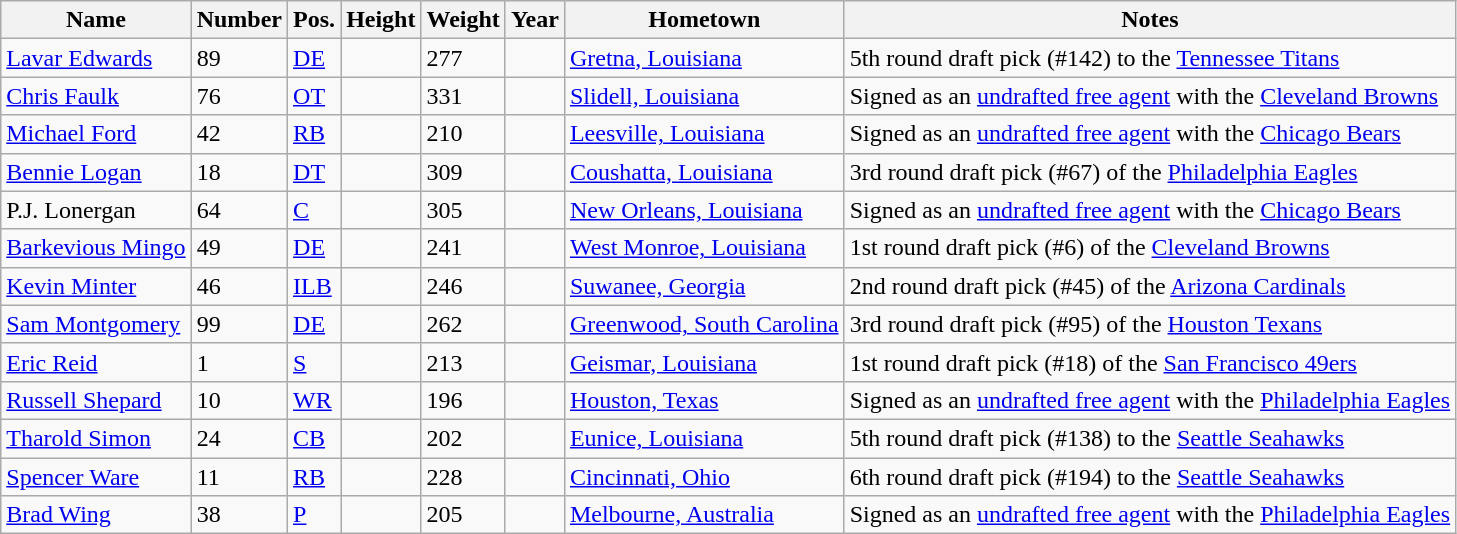<table class="wikitable sortable" border="1">
<tr>
<th>Name</th>
<th>Number</th>
<th>Pos.</th>
<th>Height</th>
<th>Weight</th>
<th>Year</th>
<th>Hometown</th>
<th class="unsortable">Notes</th>
</tr>
<tr>
<td><a href='#'>Lavar Edwards</a></td>
<td>89</td>
<td><a href='#'>DE</a></td>
<td></td>
<td>277</td>
<td></td>
<td><a href='#'>Gretna, Louisiana</a></td>
<td>5th round draft pick (#142) to the <a href='#'>Tennessee Titans</a></td>
</tr>
<tr>
<td><a href='#'>Chris Faulk</a></td>
<td>76</td>
<td><a href='#'>OT</a></td>
<td></td>
<td>331</td>
<td></td>
<td><a href='#'>Slidell, Louisiana</a></td>
<td>Signed as an <a href='#'>undrafted free agent</a> with the <a href='#'>Cleveland Browns</a></td>
</tr>
<tr>
<td><a href='#'>Michael Ford</a></td>
<td>42</td>
<td><a href='#'>RB</a></td>
<td></td>
<td>210</td>
<td></td>
<td><a href='#'>Leesville, Louisiana</a></td>
<td>Signed as an <a href='#'>undrafted free agent</a> with the <a href='#'>Chicago Bears</a></td>
</tr>
<tr>
<td><a href='#'>Bennie Logan</a></td>
<td>18</td>
<td><a href='#'>DT</a></td>
<td></td>
<td>309</td>
<td></td>
<td><a href='#'>Coushatta, Louisiana</a></td>
<td>3rd round draft pick (#67) of the <a href='#'>Philadelphia Eagles</a></td>
</tr>
<tr>
<td>P.J. Lonergan</td>
<td>64</td>
<td><a href='#'>C</a></td>
<td></td>
<td>305</td>
<td></td>
<td><a href='#'>New Orleans, Louisiana</a></td>
<td>Signed as an <a href='#'>undrafted free agent</a> with the <a href='#'>Chicago Bears</a></td>
</tr>
<tr>
<td><a href='#'>Barkevious Mingo</a></td>
<td>49</td>
<td><a href='#'>DE</a></td>
<td></td>
<td>241</td>
<td></td>
<td><a href='#'>West Monroe, Louisiana</a></td>
<td>1st round draft pick (#6) of the <a href='#'>Cleveland Browns</a></td>
</tr>
<tr>
<td><a href='#'>Kevin Minter</a></td>
<td>46</td>
<td><a href='#'>ILB</a></td>
<td></td>
<td>246</td>
<td></td>
<td><a href='#'>Suwanee, Georgia</a></td>
<td>2nd round draft pick (#45) of the <a href='#'>Arizona Cardinals</a></td>
</tr>
<tr>
<td><a href='#'>Sam Montgomery</a></td>
<td>99</td>
<td><a href='#'>DE</a></td>
<td></td>
<td>262</td>
<td></td>
<td><a href='#'>Greenwood, South Carolina</a></td>
<td>3rd round draft pick (#95) of the <a href='#'>Houston Texans</a></td>
</tr>
<tr>
<td><a href='#'>Eric Reid</a></td>
<td>1</td>
<td><a href='#'>S</a></td>
<td></td>
<td>213</td>
<td></td>
<td><a href='#'>Geismar, Louisiana</a></td>
<td>1st round draft pick (#18) of the <a href='#'>San Francisco 49ers</a></td>
</tr>
<tr>
<td><a href='#'>Russell Shepard</a></td>
<td>10</td>
<td><a href='#'>WR</a></td>
<td></td>
<td>196</td>
<td></td>
<td><a href='#'>Houston, Texas</a></td>
<td>Signed as an <a href='#'>undrafted free agent</a> with the <a href='#'>Philadelphia Eagles</a></td>
</tr>
<tr>
<td><a href='#'>Tharold Simon</a></td>
<td>24</td>
<td><a href='#'>CB</a></td>
<td></td>
<td>202</td>
<td></td>
<td><a href='#'>Eunice, Louisiana</a></td>
<td>5th round draft pick (#138) to the <a href='#'>Seattle Seahawks</a></td>
</tr>
<tr>
<td><a href='#'>Spencer Ware</a></td>
<td>11</td>
<td><a href='#'>RB</a></td>
<td></td>
<td>228</td>
<td></td>
<td><a href='#'>Cincinnati, Ohio</a></td>
<td>6th round draft pick (#194) to the <a href='#'>Seattle Seahawks</a></td>
</tr>
<tr>
<td><a href='#'>Brad Wing</a></td>
<td>38</td>
<td><a href='#'>P</a></td>
<td></td>
<td>205</td>
<td></td>
<td><a href='#'>Melbourne, Australia</a></td>
<td>Signed as an <a href='#'>undrafted free agent</a> with the <a href='#'>Philadelphia Eagles</a></td>
</tr>
</table>
